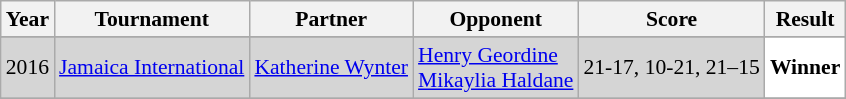<table class="sortable wikitable" style="font-size: 90%;">
<tr>
<th>Year</th>
<th>Tournament</th>
<th>Partner</th>
<th>Opponent</th>
<th>Score</th>
<th>Result</th>
</tr>
<tr>
</tr>
<tr style="background:#D5D5D5">
<td align="center">2016</td>
<td align="left"><a href='#'>Jamaica International</a></td>
<td align="left"> <a href='#'>Katherine Wynter</a></td>
<td align="left"> <a href='#'>Henry Geordine</a><br> <a href='#'>Mikaylia Haldane</a></td>
<td align="left">21-17, 10-21, 21–15</td>
<td style="text-align:left; background:white"> <strong>Winner</strong></td>
</tr>
<tr>
</tr>
</table>
